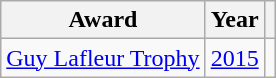<table class="wikitable">
<tr>
<th>Award</th>
<th>Year</th>
<th></th>
</tr>
<tr>
<td><a href='#'>Guy Lafleur Trophy</a></td>
<td><a href='#'>2015</a></td>
<td></td>
</tr>
</table>
